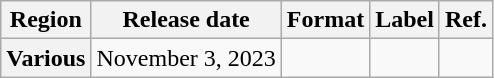<table class="wikitable plainrowheaders" style="text-align:center;">
<tr>
<th scope="col">Region</th>
<th scope="col">Release date</th>
<th scope="col">Format</th>
<th scope="col">Label</th>
<th scope="col">Ref.</th>
</tr>
<tr>
<th scope="row">Various</th>
<td>November 3, 2023</td>
<td></td>
<td></td>
<td></td>
</tr>
</table>
